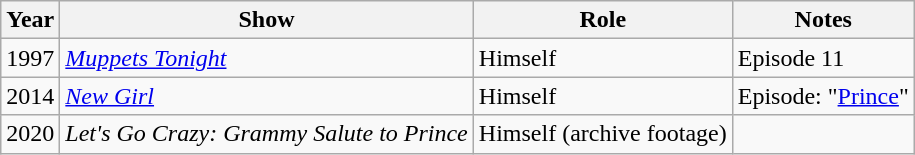<table class="wikitable sortable">
<tr>
<th>Year</th>
<th>Show</th>
<th>Role</th>
<th>Notes</th>
</tr>
<tr>
<td>1997</td>
<td><em><a href='#'>Muppets Tonight</a></em></td>
<td>Himself</td>
<td>Episode 11</td>
</tr>
<tr>
<td>2014</td>
<td><em><a href='#'>New Girl</a></em></td>
<td>Himself</td>
<td>Episode: "<a href='#'>Prince</a>"</td>
</tr>
<tr>
<td>2020</td>
<td><em>Let's Go Crazy: Grammy Salute to Prince</em></td>
<td>Himself (archive footage)</td>
<td></td>
</tr>
</table>
